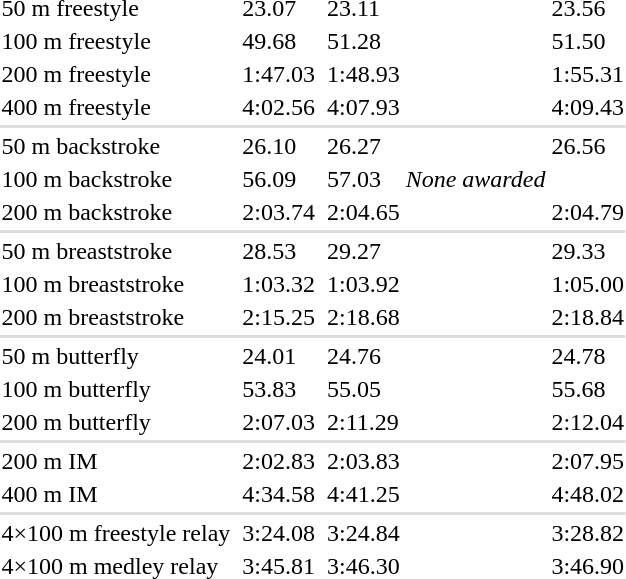<table>
<tr>
<td>50 m freestyle</td>
<td></td>
<td>23.07</td>
<td></td>
<td>23.11</td>
<td></td>
<td>23.56</td>
</tr>
<tr>
<td>100 m freestyle</td>
<td></td>
<td>49.68</td>
<td></td>
<td>51.28</td>
<td></td>
<td>51.50</td>
</tr>
<tr>
<td>200 m freestyle</td>
<td></td>
<td>1:47.03</td>
<td></td>
<td>1:48.93</td>
<td></td>
<td>1:55.31</td>
</tr>
<tr>
<td>400 m freestyle</td>
<td></td>
<td>4:02.56</td>
<td></td>
<td>4:07.93</td>
<td></td>
<td>4:09.43</td>
</tr>
<tr bgcolor=#DDDDDD>
<td colspan=7></td>
</tr>
<tr>
<td>50 m backstroke</td>
<td></td>
<td>26.10</td>
<td></td>
<td>26.27</td>
<td></td>
<td>26.56</td>
</tr>
<tr>
<td>100 m backstroke</td>
<td></td>
<td>56.09</td>
<td><br></td>
<td>57.03</td>
<td><em>None awarded</em></td>
</tr>
<tr>
<td>200 m backstroke</td>
<td></td>
<td>2:03.74</td>
<td></td>
<td>2:04.65</td>
<td></td>
<td>2:04.79</td>
</tr>
<tr bgcolor=#DDDDDD>
<td colspan=7></td>
</tr>
<tr>
<td>50 m breaststroke</td>
<td></td>
<td>28.53</td>
<td></td>
<td>29.27</td>
<td></td>
<td>29.33</td>
</tr>
<tr>
<td>100 m breaststroke</td>
<td></td>
<td>1:03.32</td>
<td></td>
<td>1:03.92</td>
<td></td>
<td>1:05.00</td>
</tr>
<tr>
<td>200 m breaststroke</td>
<td></td>
<td>2:15.25</td>
<td></td>
<td>2:18.68</td>
<td></td>
<td>2:18.84</td>
</tr>
<tr bgcolor=#DDDDDD>
<td colspan=7></td>
</tr>
<tr>
<td>50 m butterfly</td>
<td></td>
<td>24.01</td>
<td></td>
<td>24.76</td>
<td></td>
<td>24.78</td>
</tr>
<tr>
<td>100 m butterfly</td>
<td></td>
<td>53.83</td>
<td></td>
<td>55.05</td>
<td></td>
<td>55.68</td>
</tr>
<tr>
<td>200 m butterfly</td>
<td></td>
<td>2:07.03</td>
<td></td>
<td>2:11.29</td>
<td></td>
<td>2:12.04</td>
</tr>
<tr bgcolor=#DDDDDD>
<td colspan=7></td>
</tr>
<tr>
<td>200 m IM</td>
<td></td>
<td>2:02.83</td>
<td></td>
<td>2:03.83</td>
<td></td>
<td>2:07.95</td>
</tr>
<tr>
<td>400 m IM</td>
<td></td>
<td>4:34.58</td>
<td></td>
<td>4:41.25</td>
<td></td>
<td>4:48.02</td>
</tr>
<tr bgcolor=#DDDDDD>
<td colspan=7></td>
</tr>
<tr>
<td>4×100 m freestyle relay</td>
<td></td>
<td>3:24.08</td>
<td></td>
<td>3:24.84</td>
<td></td>
<td>3:28.82</td>
</tr>
<tr>
<td>4×100 m medley relay</td>
<td></td>
<td>3:45.81</td>
<td></td>
<td>3:46.30</td>
<td></td>
<td>3:46.90</td>
</tr>
<tr>
</tr>
</table>
